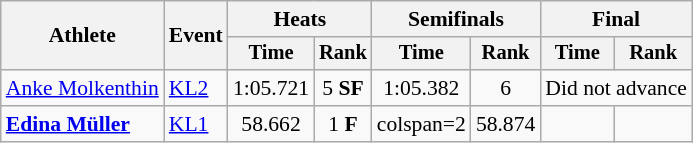<table class=wikitable style="font-size:90%">
<tr>
<th rowspan="2">Athlete</th>
<th rowspan="2">Event</th>
<th colspan=2>Heats</th>
<th colspan=2>Semifinals</th>
<th colspan=2>Final</th>
</tr>
<tr style="font-size:95%">
<th>Time</th>
<th>Rank</th>
<th>Time</th>
<th>Rank</th>
<th>Time</th>
<th>Rank</th>
</tr>
<tr align=center>
<td align=left><a href='#'>Anke Molkenthin</a></td>
<td align=left><a href='#'>KL2</a></td>
<td>1:05.721</td>
<td>5 <strong>SF</strong></td>
<td>1:05.382</td>
<td>6</td>
<td colspan=2>Did not advance</td>
</tr>
<tr align=center>
<td align=left><strong><a href='#'>Edina Müller</a></strong></td>
<td align=left><a href='#'>KL1</a></td>
<td>58.662</td>
<td>1 <strong>F</strong></td>
<td>colspan=2</td>
<td>58.874</td>
<td></td>
</tr>
</table>
